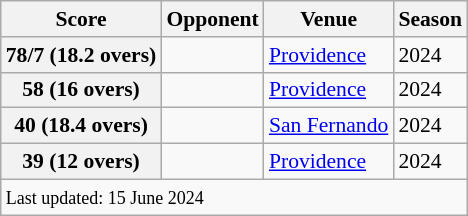<table class="wikitable"style="font-size: 90%">
<tr>
<th>Score</th>
<th>Opponent</th>
<th>Venue</th>
<th>Season</th>
</tr>
<tr>
<th>78/7 (18.2 overs)</th>
<td></td>
<td><a href='#'>Providence</a></td>
<td>2024</td>
</tr>
<tr>
<th>58 (16 overs)</th>
<td></td>
<td><a href='#'>Providence</a></td>
<td>2024</td>
</tr>
<tr>
<th>40 (18.4 overs)</th>
<td></td>
<td><a href='#'>San Fernando</a></td>
<td>2024</td>
</tr>
<tr>
<th>39 (12 overs)</th>
<td></td>
<td><a href='#'>Providence</a></td>
<td>2024</td>
</tr>
<tr>
<td colspan="4"><small>Last updated: 15 June 2024</small></td>
</tr>
</table>
